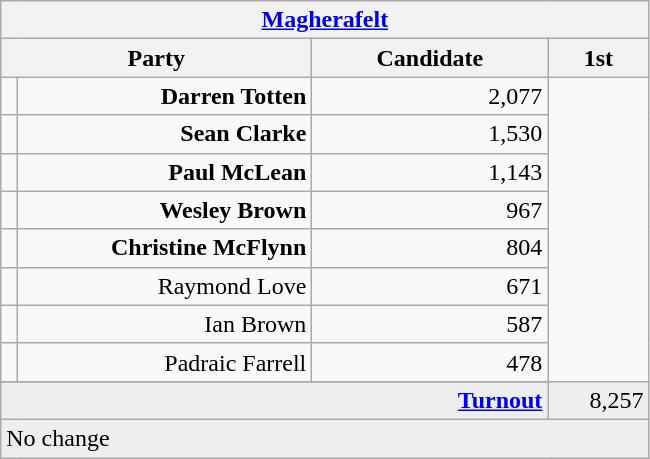<table class="wikitable">
<tr>
<th colspan="4" align="center"><a href='#'>Magherafelt</a></th>
</tr>
<tr>
<th colspan="2" align="center" width=200>Party</th>
<th width=150>Candidate</th>
<th width=60>1st </th>
</tr>
<tr>
<td></td>
<td align="right"><strong>Darren Totten</strong></td>
<td align="right">2,077</td>
</tr>
<tr>
<td></td>
<td align="right"><strong>Sean Clarke</strong></td>
<td align="right">1,530</td>
</tr>
<tr>
<td></td>
<td align="right"><strong>Paul McLean</strong></td>
<td align="right">1,143</td>
</tr>
<tr>
<td></td>
<td align="right"><strong>Wesley Brown</strong></td>
<td align="right">967</td>
</tr>
<tr>
<td></td>
<td align="right"><strong>Christine McFlynn</strong></td>
<td align="right">804</td>
</tr>
<tr>
<td></td>
<td align="right">Raymond Love</td>
<td align="right">671</td>
</tr>
<tr>
<td></td>
<td align="right">Ian Brown</td>
<td align="right">587</td>
</tr>
<tr>
<td></td>
<td align="right">Padraic Farrell</td>
<td align="right">478</td>
</tr>
<tr>
</tr>
<tr bgcolor="EEEEEE">
<td colspan=3 align="right"><strong><a href='#'>Turnout</a></strong></td>
<td align="right">8,257</td>
</tr>
<tr bgcolor="EEEEEE">
<td colspan=4 bgcolor="EEEEEE">No change</td>
</tr>
</table>
